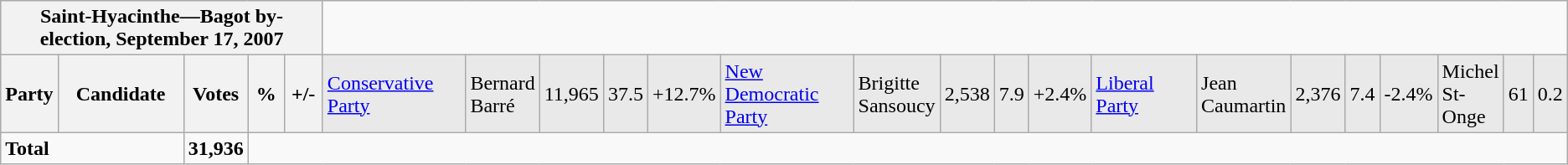<table class="wikitable">
<tr style="background:#e9e9e9;">
<th colspan=6>Saint-Hyacinthe—Bagot by-election, September 17, 2007</th>
</tr>
<tr style="background:#e9e9e9;">
<th colspan=2 style="width: 200px">Party</th>
<th style="width: 170px">Candidate</th>
<th style="width: 40px">Votes</th>
<th style="width: 40px">%</th>
<th style="width: 40px">+/-<br>
</th>
<td style="width: 185px"><a href='#'>Conservative Party</a></td>
<td>Bernard Barré</td>
<td align=right>11,965</td>
<td align=right>37.5</td>
<td align=right>+12.7%<br></td>
<td style="width: 185px"><a href='#'>New Democratic Party</a></td>
<td>Brigitte Sansoucy</td>
<td align=right>2,538</td>
<td align=right>7.9</td>
<td align=right>+2.4%<br></td>
<td style="width: 185px"><a href='#'>Liberal Party</a></td>
<td>Jean Caumartin</td>
<td align=right>2,376</td>
<td align=right>7.4</td>
<td align=right>-2.4%<br>

</td>
<td>Michel St-Onge</td>
<td align=right>61</td>
<td align=right>0.2</td>
</tr>
<tr>
<td colspan=3><strong>Total</strong></td>
<td><strong>31,936</strong><br></td>
</tr>
</table>
